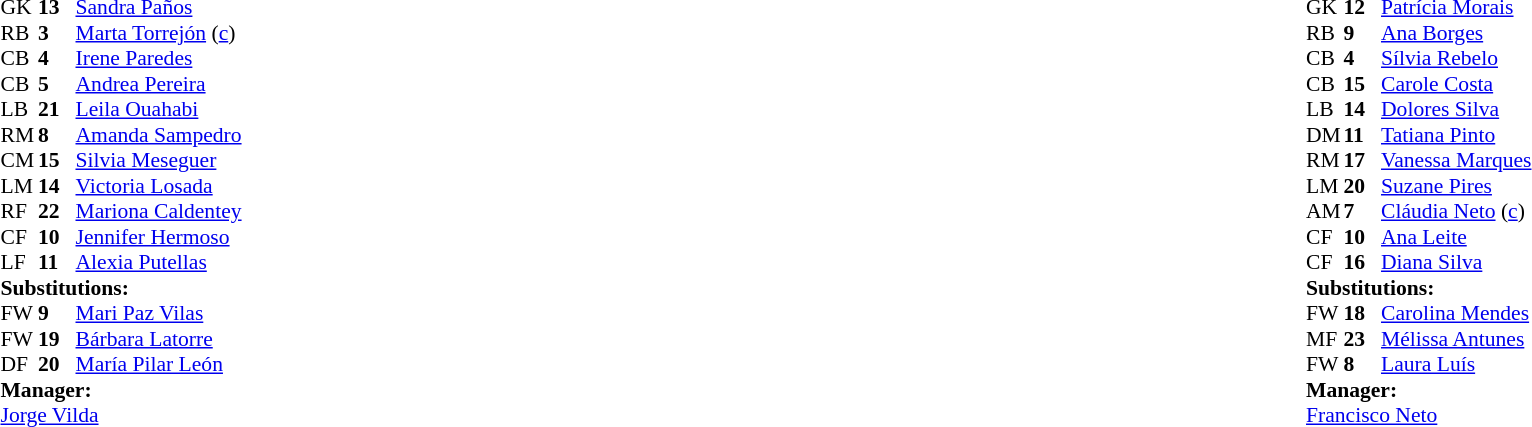<table width="100%">
<tr>
<td valign="top" width="50%"><br><table style="font-size: 90%" cellspacing="0" cellpadding="0">
<tr>
<th width="25"></th>
<th width="25"></th>
</tr>
<tr>
<td>GK</td>
<td><strong>13</strong></td>
<td><a href='#'>Sandra Paños</a></td>
</tr>
<tr>
<td>RB</td>
<td><strong>3</strong></td>
<td><a href='#'>Marta Torrejón</a> (<a href='#'>c</a>)</td>
</tr>
<tr>
<td>CB</td>
<td><strong>4</strong></td>
<td><a href='#'>Irene Paredes</a></td>
</tr>
<tr>
<td>CB</td>
<td><strong>5</strong></td>
<td><a href='#'>Andrea Pereira</a></td>
</tr>
<tr>
<td>LB</td>
<td><strong>21</strong></td>
<td><a href='#'>Leila Ouahabi</a></td>
<td></td>
<td></td>
</tr>
<tr>
<td>RM</td>
<td><strong>8</strong></td>
<td><a href='#'>Amanda Sampedro</a></td>
</tr>
<tr>
<td>CM</td>
<td><strong>15</strong></td>
<td><a href='#'>Silvia Meseguer</a></td>
</tr>
<tr>
<td>LM</td>
<td><strong>14</strong></td>
<td><a href='#'>Victoria Losada</a></td>
</tr>
<tr>
<td>RF</td>
<td><strong>22</strong></td>
<td><a href='#'>Mariona Caldentey</a></td>
</tr>
<tr>
<td>CF</td>
<td><strong>10</strong></td>
<td><a href='#'>Jennifer Hermoso</a></td>
<td></td>
<td></td>
</tr>
<tr>
<td>LF</td>
<td><strong>11</strong></td>
<td><a href='#'>Alexia Putellas</a></td>
<td></td>
<td></td>
</tr>
<tr>
<td colspan=3><strong>Substitutions:</strong></td>
</tr>
<tr>
<td>FW</td>
<td><strong>9</strong></td>
<td><a href='#'>Mari Paz Vilas</a></td>
<td></td>
<td></td>
</tr>
<tr>
<td>FW</td>
<td><strong>19</strong></td>
<td><a href='#'>Bárbara Latorre</a></td>
<td></td>
<td></td>
</tr>
<tr>
<td>DF</td>
<td><strong>20</strong></td>
<td><a href='#'>María Pilar León</a></td>
<td></td>
<td></td>
</tr>
<tr>
<td colspan=3><strong>Manager:</strong></td>
</tr>
<tr>
<td colspan=3><a href='#'>Jorge Vilda</a></td>
</tr>
</table>
</td>
<td valign="top"></td>
<td valign="top" width="50%"><br><table style="font-size: 90%" cellspacing="0" cellpadding="0" align="center">
<tr>
<th width="25"></th>
<th width="25"></th>
</tr>
<tr>
<td>GK</td>
<td><strong>12</strong></td>
<td><a href='#'>Patrícia Morais</a></td>
</tr>
<tr>
<td>RB</td>
<td><strong>9</strong></td>
<td><a href='#'>Ana Borges</a></td>
</tr>
<tr>
<td>CB</td>
<td><strong>4</strong></td>
<td><a href='#'>Sílvia Rebelo</a></td>
</tr>
<tr>
<td>CB</td>
<td><strong>15</strong></td>
<td><a href='#'>Carole Costa</a></td>
</tr>
<tr>
<td>LB</td>
<td><strong>14</strong></td>
<td><a href='#'>Dolores Silva</a></td>
</tr>
<tr>
<td>DM</td>
<td><strong>11</strong></td>
<td><a href='#'>Tatiana Pinto</a></td>
</tr>
<tr>
<td>RM</td>
<td><strong>17</strong></td>
<td><a href='#'>Vanessa Marques</a></td>
</tr>
<tr>
<td>LM</td>
<td><strong>20</strong></td>
<td><a href='#'>Suzane Pires</a></td>
<td></td>
<td></td>
</tr>
<tr>
<td>AM</td>
<td><strong>7</strong></td>
<td><a href='#'>Cláudia Neto</a> (<a href='#'>c</a>)</td>
</tr>
<tr>
<td>CF</td>
<td><strong>10</strong></td>
<td><a href='#'>Ana Leite</a></td>
<td></td>
<td></td>
</tr>
<tr>
<td>CF</td>
<td><strong>16</strong></td>
<td><a href='#'>Diana Silva</a></td>
<td></td>
<td></td>
</tr>
<tr>
<td colspan=3><strong>Substitutions:</strong></td>
</tr>
<tr>
<td>FW</td>
<td><strong>18</strong></td>
<td><a href='#'>Carolina Mendes</a></td>
<td></td>
<td></td>
</tr>
<tr>
<td>MF</td>
<td><strong>23</strong></td>
<td><a href='#'>Mélissa Antunes</a></td>
<td></td>
<td></td>
</tr>
<tr>
<td>FW</td>
<td><strong>8</strong></td>
<td><a href='#'>Laura Luís</a></td>
<td></td>
<td></td>
</tr>
<tr>
<td colspan=3><strong>Manager:</strong></td>
</tr>
<tr>
<td colspan=3><a href='#'>Francisco Neto</a></td>
</tr>
</table>
</td>
</tr>
</table>
